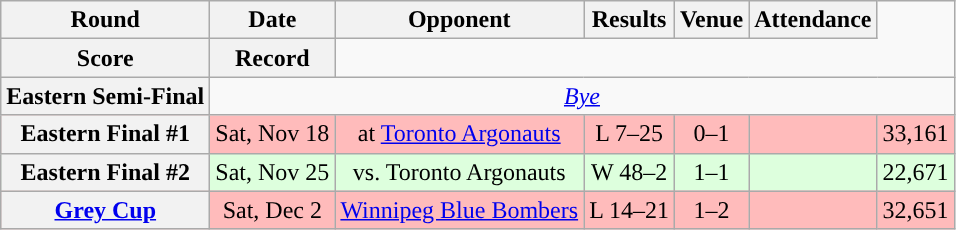<table class="wikitable" style="text-align:center">
<tr>
<th>Round</th>
<th>Date</th>
<th>Opponent</th>
<th>Results</th>
<th>Venue</th>
<th>Attendance</th>
</tr>
<tr>
<th>Score</th>
<th>Record</th>
</tr>
<tr>
<th>Eastern Semi-Final</th>
<td colspan=7><em><a href='#'>Bye</a></em></td>
</tr>
<tr style="background:#ffbbbb">
<th>Eastern Final #1</th>
<td>Sat, Nov 18</td>
<td>at <a href='#'>Toronto Argonauts</a></td>
<td>L 7–25</td>
<td>0–1</td>
<td></td>
<td>33,161</td>
</tr>
<tr style="background:#ddffdd">
<th>Eastern Final #2</th>
<td>Sat, Nov 25</td>
<td>vs. Toronto Argonauts</td>
<td>W 48–2</td>
<td>1–1</td>
<td></td>
<td>22,671</td>
</tr>
<tr style="background:#ffbbbb">
<th><a href='#'>Grey Cup</a></th>
<td>Sat, Dec 2</td>
<td><a href='#'>Winnipeg Blue Bombers</a></td>
<td>L 14–21 </td>
<td>1–2</td>
<td></td>
<td>32,651</td>
</tr>
</table>
